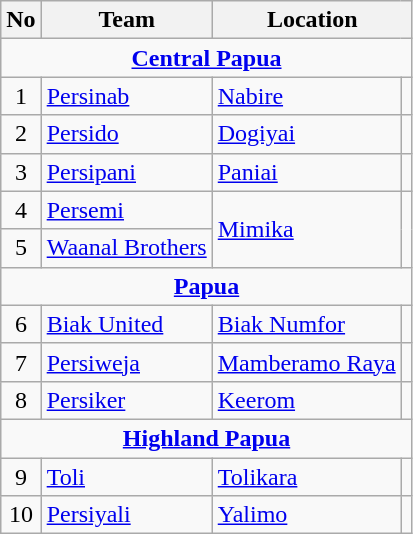<table class="wikitable">
<tr>
<th>No</th>
<th>Team</th>
<th colspan=2>Location</th>
</tr>
<tr>
<td colspan="4" align="center"><strong><a href='#'>Central Papua</a></strong></td>
</tr>
<tr>
<td align=center>1</td>
<td><a href='#'>Persinab</a></td>
<td><a href='#'>Nabire</a></td>
<td></td>
</tr>
<tr>
<td align=center>2</td>
<td><a href='#'>Persido</a></td>
<td><a href='#'>Dogiyai</a></td>
<td></td>
</tr>
<tr>
<td align=center>3</td>
<td><a href='#'>Persipani</a></td>
<td><a href='#'>Paniai</a></td>
<td></td>
</tr>
<tr>
<td align=center>4</td>
<td><a href='#'>Persemi</a></td>
<td rowspan=2><a href='#'>Mimika</a></td>
<td rowspan=2></td>
</tr>
<tr>
<td align=center>5</td>
<td><a href='#'>Waanal Brothers</a></td>
</tr>
<tr>
<td colspan="4" align="center"><strong><a href='#'>Papua</a></strong></td>
</tr>
<tr>
<td align=center>6</td>
<td><a href='#'>Biak United</a></td>
<td><a href='#'>Biak Numfor</a></td>
<td></td>
</tr>
<tr>
<td align=center>7</td>
<td><a href='#'>Persiweja</a></td>
<td><a href='#'>Mamberamo Raya</a></td>
<td></td>
</tr>
<tr>
<td align=center>8</td>
<td><a href='#'>Persiker</a></td>
<td><a href='#'>Keerom</a></td>
<td></td>
</tr>
<tr>
<td colspan="4" align="center"><strong><a href='#'>Highland Papua</a></strong></td>
</tr>
<tr>
<td align=center>9</td>
<td><a href='#'>Toli</a></td>
<td><a href='#'>Tolikara</a></td>
<td></td>
</tr>
<tr>
<td align=center>10</td>
<td><a href='#'>Persiyali</a></td>
<td><a href='#'>Yalimo</a></td>
<td></td>
</tr>
</table>
